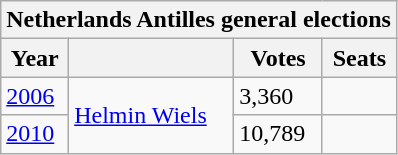<table class="wikitable">
<tr>
<th colspan="4">Netherlands Antilles general elections</th>
</tr>
<tr>
<th>Year</th>
<th></th>
<th>Votes</th>
<th>Seats</th>
</tr>
<tr>
<td><a href='#'>2006</a></td>
<td rowspan="2"><a href='#'>Helmin Wiels</a></td>
<td>3,360</td>
<td></td>
</tr>
<tr>
<td><a href='#'>2010</a></td>
<td>10,789</td>
<td></td>
</tr>
</table>
